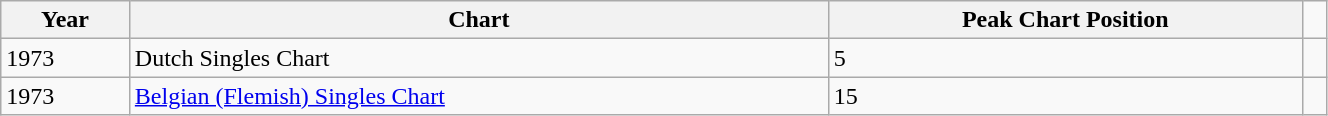<table class="wikitable" width="70%">
<tr>
<th align="left">Year</th>
<th align="left">Chart</th>
<th align="left">Peak Chart Position</th>
</tr>
<tr>
<td align="left">1973</td>
<td align="left">Dutch Singles Chart</td>
<td align="left">5</td>
<td></td>
</tr>
<tr>
<td align="left">1973</td>
<td align="left"><a href='#'>Belgian (Flemish) Singles Chart</a></td>
<td align="left">15</td>
</tr>
</table>
